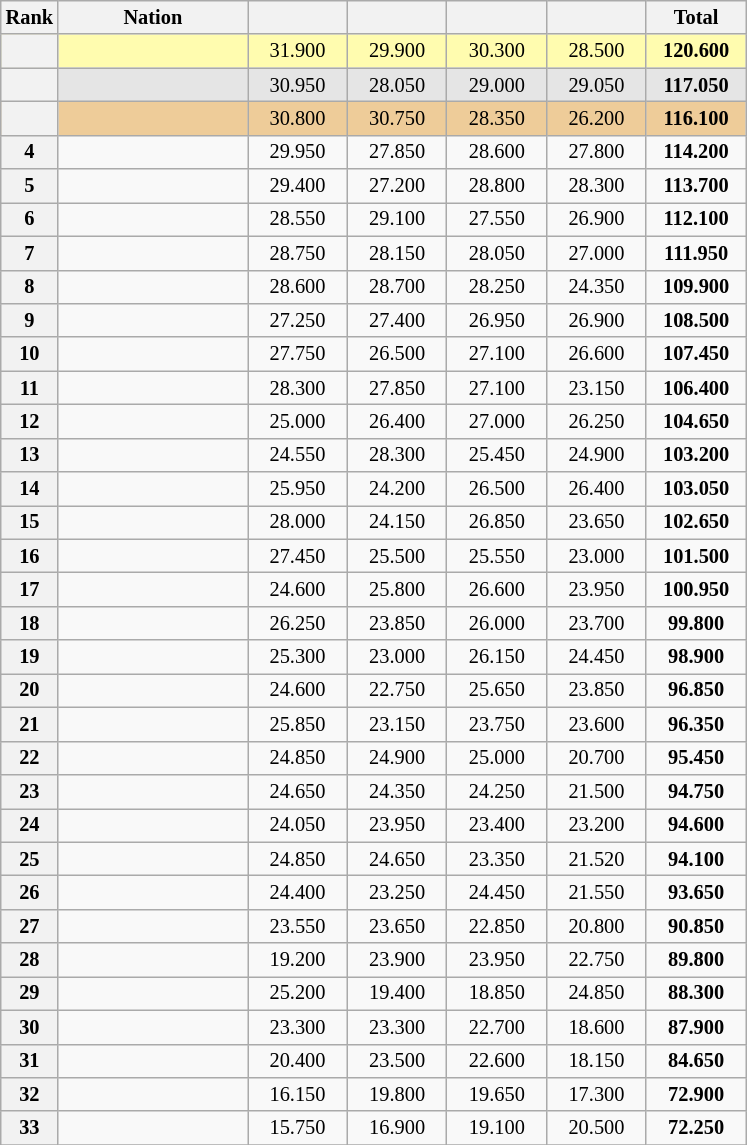<table class="wikitable sortable" style="text-align:center; font-size:85%">
<tr>
<th scope="col" style="width:20px;">Rank</th>
<th ! scope="col" style="width:120px;">Nation</th>
<th ! scope="col" style="width:60px;"></th>
<th ! scope="col" style="width:60px;"></th>
<th ! scope="col" style="width:60px;"></th>
<th ! scope="col" style="width:60px;"></th>
<th ! scope="col" style="width:60px;">Total</th>
</tr>
<tr bgcolor=fffcaf>
<th scope=row></th>
<td align=left></td>
<td>31.900</td>
<td>29.900</td>
<td>30.300</td>
<td>28.500</td>
<td><strong>120.600</strong></td>
</tr>
<tr bgcolor=e5e5e5>
<th scope=row></th>
<td align=left></td>
<td>30.950</td>
<td>28.050</td>
<td>29.000</td>
<td>29.050</td>
<td><strong>117.050</strong></td>
</tr>
<tr bgcolor=eecc99>
<th scope=row></th>
<td align=left></td>
<td>30.800</td>
<td>30.750</td>
<td>28.350</td>
<td>26.200</td>
<td><strong>116.100</strong></td>
</tr>
<tr>
<th scope=row>4</th>
<td align=left></td>
<td>29.950</td>
<td>27.850</td>
<td>28.600</td>
<td>27.800</td>
<td><strong>114.200</strong></td>
</tr>
<tr>
<th scope=row>5</th>
<td align=left></td>
<td>29.400</td>
<td>27.200</td>
<td>28.800</td>
<td>28.300</td>
<td><strong>113.700</strong></td>
</tr>
<tr>
<th scope=row>6</th>
<td align=left></td>
<td>28.550</td>
<td>29.100</td>
<td>27.550</td>
<td>26.900</td>
<td><strong>112.100</strong></td>
</tr>
<tr>
<th scope=row>7</th>
<td align=left></td>
<td>28.750</td>
<td>28.150</td>
<td>28.050</td>
<td>27.000</td>
<td><strong>111.950</strong></td>
</tr>
<tr>
<th scope=row>8</th>
<td align=left></td>
<td>28.600</td>
<td>28.700</td>
<td>28.250</td>
<td>24.350</td>
<td><strong>109.900</strong></td>
</tr>
<tr>
<th scope=row>9</th>
<td align=left></td>
<td>27.250</td>
<td>27.400</td>
<td>26.950</td>
<td>26.900</td>
<td><strong>108.500</strong></td>
</tr>
<tr>
<th scope=row>10</th>
<td align=left></td>
<td>27.750</td>
<td>26.500</td>
<td>27.100</td>
<td>26.600</td>
<td><strong>107.450</strong></td>
</tr>
<tr>
<th scope=row>11</th>
<td align=left></td>
<td>28.300</td>
<td>27.850</td>
<td>27.100</td>
<td>23.150</td>
<td><strong>106.400</strong></td>
</tr>
<tr>
<th scope=row>12</th>
<td align=left></td>
<td>25.000</td>
<td>26.400</td>
<td>27.000</td>
<td>26.250</td>
<td><strong>104.650</strong></td>
</tr>
<tr>
<th scope=row>13</th>
<td align=left></td>
<td>24.550</td>
<td>28.300</td>
<td>25.450</td>
<td>24.900</td>
<td><strong>103.200</strong></td>
</tr>
<tr>
<th scope=row>14</th>
<td align=left></td>
<td>25.950</td>
<td>24.200</td>
<td>26.500</td>
<td>26.400</td>
<td><strong>103.050</strong></td>
</tr>
<tr>
<th scope=row>15</th>
<td align=left></td>
<td>28.000</td>
<td>24.150</td>
<td>26.850</td>
<td>23.650</td>
<td><strong>102.650</strong></td>
</tr>
<tr>
<th scope=row>16</th>
<td align=left></td>
<td>27.450</td>
<td>25.500</td>
<td>25.550</td>
<td>23.000</td>
<td><strong>101.500</strong></td>
</tr>
<tr>
<th scope=row>17</th>
<td align=left></td>
<td>24.600</td>
<td>25.800</td>
<td>26.600</td>
<td>23.950</td>
<td><strong>100.950</strong></td>
</tr>
<tr>
<th scope=row>18</th>
<td align=left></td>
<td>26.250</td>
<td>23.850</td>
<td>26.000</td>
<td>23.700</td>
<td><strong>99.800</strong></td>
</tr>
<tr>
<th scope=row>19</th>
<td align=left></td>
<td>25.300</td>
<td>23.000</td>
<td>26.150</td>
<td>24.450</td>
<td><strong>98.900</strong></td>
</tr>
<tr>
<th scope=row>20</th>
<td align=left></td>
<td>24.600</td>
<td>22.750</td>
<td>25.650</td>
<td>23.850</td>
<td><strong>96.850</strong></td>
</tr>
<tr>
<th scope=row>21</th>
<td align=left></td>
<td>25.850</td>
<td>23.150</td>
<td>23.750</td>
<td>23.600</td>
<td><strong>96.350</strong></td>
</tr>
<tr>
<th scope=row>22</th>
<td align=left></td>
<td>24.850</td>
<td>24.900</td>
<td>25.000</td>
<td>20.700</td>
<td><strong>95.450</strong></td>
</tr>
<tr>
<th scope=row>23</th>
<td align=left></td>
<td>24.650</td>
<td>24.350</td>
<td>24.250</td>
<td>21.500</td>
<td><strong>94.750</strong></td>
</tr>
<tr>
<th scope=row>24</th>
<td align=left></td>
<td>24.050</td>
<td>23.950</td>
<td>23.400</td>
<td>23.200</td>
<td><strong>94.600</strong></td>
</tr>
<tr>
<th scope=row>25</th>
<td align=left></td>
<td>24.850</td>
<td>24.650</td>
<td>23.350</td>
<td>21.520</td>
<td><strong>94.100</strong></td>
</tr>
<tr>
<th scope=row>26</th>
<td align=left></td>
<td>24.400</td>
<td>23.250</td>
<td>24.450</td>
<td>21.550</td>
<td><strong>93.650</strong></td>
</tr>
<tr>
<th scope=row>27</th>
<td align=left></td>
<td>23.550</td>
<td>23.650</td>
<td>22.850</td>
<td>20.800</td>
<td><strong>90.850</strong></td>
</tr>
<tr>
<th scope=row>28</th>
<td align=left></td>
<td>19.200</td>
<td>23.900</td>
<td>23.950</td>
<td>22.750</td>
<td><strong>89.800</strong></td>
</tr>
<tr>
<th scope=row>29</th>
<td align=left></td>
<td>25.200</td>
<td>19.400</td>
<td>18.850</td>
<td>24.850</td>
<td><strong>88.300</strong></td>
</tr>
<tr>
<th scope=row>30</th>
<td align=left></td>
<td>23.300</td>
<td>23.300</td>
<td>22.700</td>
<td>18.600</td>
<td><strong>87.900</strong></td>
</tr>
<tr>
<th scope=row>31</th>
<td align=left></td>
<td>20.400</td>
<td>23.500</td>
<td>22.600</td>
<td>18.150</td>
<td><strong>84.650</strong></td>
</tr>
<tr>
<th scope=row>32</th>
<td align=left></td>
<td>16.150</td>
<td>19.800</td>
<td>19.650</td>
<td>17.300</td>
<td><strong>72.900</strong></td>
</tr>
<tr>
<th scope=row>33</th>
<td align=left></td>
<td>15.750</td>
<td>16.900</td>
<td>19.100</td>
<td>20.500</td>
<td><strong>72.250</strong></td>
</tr>
<tr>
</tr>
</table>
